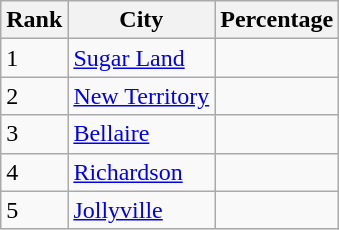<table class="wikitable sortable">
<tr>
<th>Rank</th>
<th>City</th>
<th>Percentage</th>
</tr>
<tr>
<td>1</td>
<td><a href='#'>Sugar Land</a></td>
<td align=right></td>
</tr>
<tr>
<td>2</td>
<td><a href='#'>New Territory</a></td>
<td align=right></td>
</tr>
<tr>
<td>3</td>
<td><a href='#'>Bellaire</a></td>
<td align=right></td>
</tr>
<tr>
<td>4</td>
<td><a href='#'>Richardson</a></td>
<td align=right></td>
</tr>
<tr>
<td>5</td>
<td><a href='#'>Jollyville</a></td>
<td align=right></td>
</tr>
</table>
